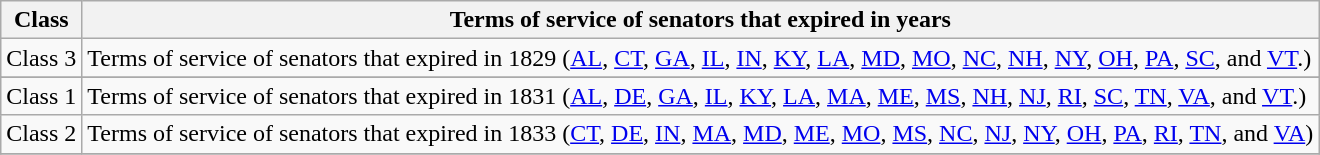<table class="wikitable sortable">
<tr valign=bottom>
<th>Class</th>
<th>Terms of service of senators that expired in years</th>
</tr>
<tr>
<td>Class 3</td>
<td>Terms of service of senators that expired in 1829 (<a href='#'>AL</a>, <a href='#'>CT</a>, <a href='#'>GA</a>, <a href='#'>IL</a>, <a href='#'>IN</a>, <a href='#'>KY</a>, <a href='#'>LA</a>, <a href='#'>MD</a>, <a href='#'>MO</a>, <a href='#'>NC</a>, <a href='#'>NH</a>, <a href='#'>NY</a>, <a href='#'>OH</a>, <a href='#'>PA</a>, <a href='#'>SC</a>, and <a href='#'>VT</a>.)</td>
</tr>
<tr>
</tr>
<tr>
<td>Class 1</td>
<td>Terms of service of senators that expired in 1831 (<a href='#'>AL</a>, <a href='#'>DE</a>, <a href='#'>GA</a>, <a href='#'>IL</a>, <a href='#'>KY</a>, <a href='#'>LA</a>, <a href='#'>MA</a>, <a href='#'>ME</a>, <a href='#'>MS</a>, <a href='#'>NH</a>, <a href='#'>NJ</a>, <a href='#'>RI</a>, <a href='#'>SC</a>, <a href='#'>TN</a>, <a href='#'>VA</a>, and <a href='#'>VT</a>.)</td>
</tr>
<tr>
<td>Class 2</td>
<td>Terms of service of senators that expired in 1833 (<a href='#'>CT</a>, <a href='#'>DE</a>, <a href='#'>IN</a>, <a href='#'>MA</a>, <a href='#'>MD</a>, <a href='#'>ME</a>, <a href='#'>MO</a>, <a href='#'>MS</a>, <a href='#'>NC</a>, <a href='#'>NJ</a>, <a href='#'>NY</a>, <a href='#'>OH</a>, <a href='#'>PA</a>, <a href='#'>RI</a>, <a href='#'>TN</a>, and <a href='#'>VA</a>)</td>
</tr>
<tr>
</tr>
</table>
